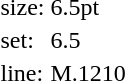<table style="margin-left:40px;">
<tr>
<td>size:</td>
<td>6.5pt</td>
</tr>
<tr>
<td>set:</td>
<td>6.5</td>
</tr>
<tr>
<td>line:</td>
<td>M.1210</td>
</tr>
</table>
